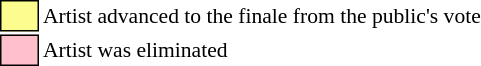<table class="toccolours" style="font-size: 90%; white-space: nowrap;">
<tr>
<td style="background:#fdfc8f; border:1px solid black;">      </td>
<td>Artist advanced to the finale from the public's vote</td>
</tr>
<tr>
<td style="background:pink; border:1px solid black;">      </td>
<td>Artist was eliminated</td>
</tr>
</table>
